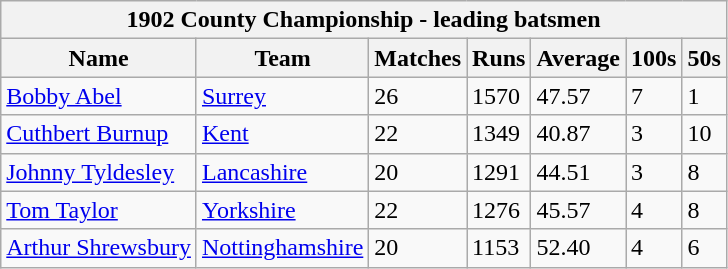<table class="wikitable">
<tr>
<th bgcolor="#efefef" colspan="7">1902 County Championship - leading batsmen</th>
</tr>
<tr bgcolor="#efefef">
<th>Name</th>
<th>Team</th>
<th>Matches</th>
<th>Runs</th>
<th>Average</th>
<th>100s</th>
<th>50s</th>
</tr>
<tr>
<td><a href='#'>Bobby Abel</a></td>
<td><a href='#'>Surrey</a></td>
<td>26</td>
<td>1570</td>
<td>47.57</td>
<td>7</td>
<td>1</td>
</tr>
<tr>
<td><a href='#'>Cuthbert Burnup</a></td>
<td><a href='#'>Kent</a></td>
<td>22</td>
<td>1349</td>
<td>40.87</td>
<td>3</td>
<td>10</td>
</tr>
<tr>
<td><a href='#'>Johnny Tyldesley</a></td>
<td><a href='#'>Lancashire</a></td>
<td>20</td>
<td>1291</td>
<td>44.51</td>
<td>3</td>
<td>8</td>
</tr>
<tr>
<td><a href='#'>Tom Taylor</a></td>
<td><a href='#'>Yorkshire</a></td>
<td>22</td>
<td>1276</td>
<td>45.57</td>
<td>4</td>
<td>8</td>
</tr>
<tr>
<td><a href='#'>Arthur Shrewsbury</a></td>
<td><a href='#'>Nottinghamshire</a></td>
<td>20</td>
<td>1153</td>
<td>52.40</td>
<td>4</td>
<td>6</td>
</tr>
</table>
